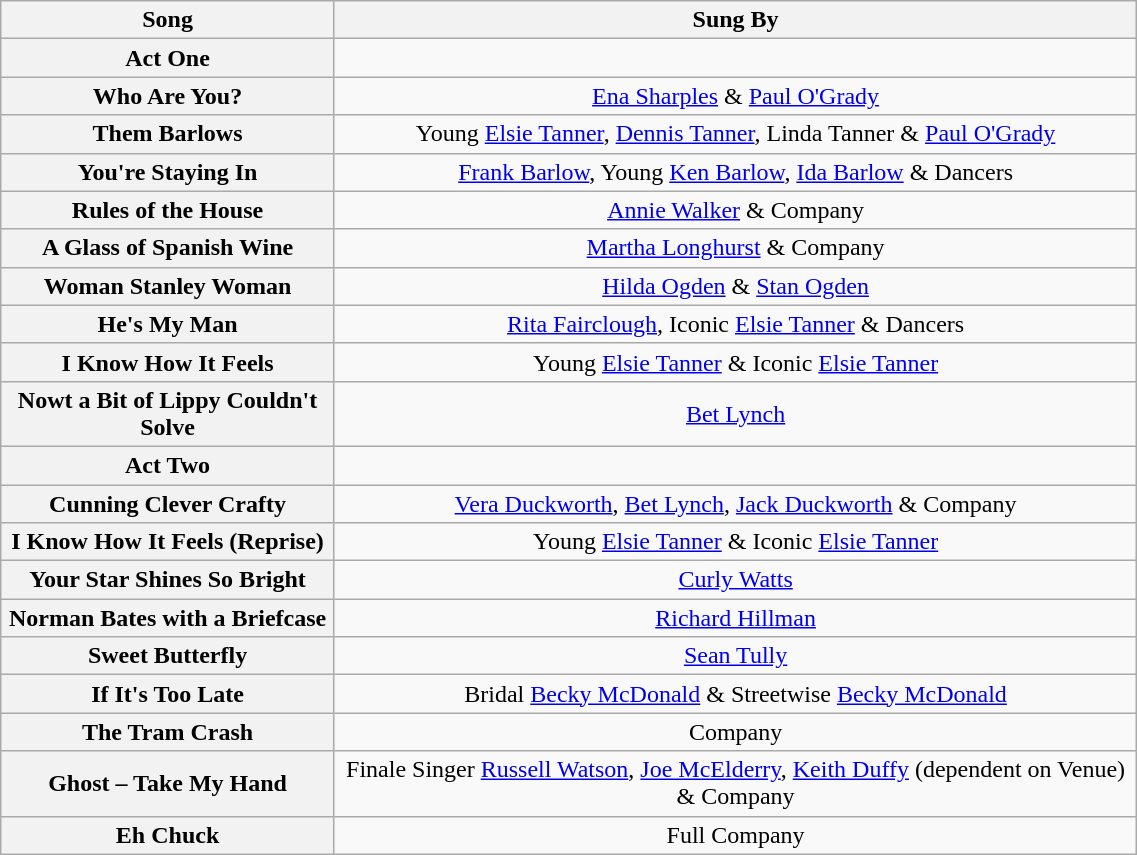<table class="wikitable sortable" width="60%">
<tr>
<th scope="col">Song</th>
<th scope="col" class="unsortable">Sung By</th>
</tr>
<tr>
<th scope="row"><strong>Act One</strong></th>
</tr>
<tr>
<th scope="row">Who Are You?</th>
<td align="center" colspan="1"><a href='#'>Ena Sharples</a> & <a href='#'>Paul O'Grady</a></td>
</tr>
<tr>
<th scope="row">Them Barlows</th>
<td align="center" colspan="1">Young <a href='#'>Elsie Tanner</a>, <a href='#'>Dennis Tanner</a>, Linda Tanner & <a href='#'>Paul O'Grady</a></td>
</tr>
<tr>
<th scope="row">You're Staying In</th>
<td align="center" colspan="1"><a href='#'>Frank Barlow</a>, Young <a href='#'>Ken Barlow</a>, <a href='#'>Ida Barlow</a> & Dancers</td>
</tr>
<tr>
<th scope="row">Rules of the House</th>
<td align="center" colspan="1"><a href='#'>Annie Walker</a> & Company</td>
</tr>
<tr>
<th scope="row">A Glass of Spanish Wine</th>
<td align="center" colspan="1"><a href='#'>Martha Longhurst</a> & Company</td>
</tr>
<tr>
<th scope="row">Woman Stanley Woman</th>
<td align="center" colspan="1"><a href='#'>Hilda Ogden</a> & <a href='#'>Stan Ogden</a></td>
</tr>
<tr>
<th scope="row">He's My Man</th>
<td align="center" colspan="1"><a href='#'>Rita Fairclough</a>, Iconic <a href='#'>Elsie Tanner</a> & Dancers</td>
</tr>
<tr>
<th scope="row">I Know How It Feels</th>
<td align="center" colspan="1">Young <a href='#'>Elsie Tanner</a> & Iconic <a href='#'>Elsie Tanner</a></td>
</tr>
<tr>
<th scope="row">Nowt a Bit of Lippy Couldn't Solve</th>
<td align="center" colspan="1"><a href='#'>Bet Lynch</a></td>
</tr>
<tr>
<th scope="row"><strong>Act Two</strong></th>
</tr>
<tr>
<th scope="row">Cunning Clever Crafty</th>
<td align="center" colspan="1"><a href='#'>Vera Duckworth</a>, <a href='#'>Bet Lynch</a>, <a href='#'>Jack Duckworth</a> & Company</td>
</tr>
<tr>
<th scope="row">I Know How It Feels (Reprise)</th>
<td align="center" colspan="1">Young <a href='#'>Elsie Tanner</a> & Iconic <a href='#'>Elsie Tanner</a></td>
</tr>
<tr>
<th scope="row">Your Star Shines So Bright</th>
<td align="center" colspan="1"><a href='#'>Curly Watts</a></td>
</tr>
<tr>
<th scope="row">Norman Bates with a Briefcase</th>
<td align="center" colspan="1"><a href='#'>Richard Hillman</a></td>
</tr>
<tr>
<th scope="row">Sweet Butterfly</th>
<td align="center" colspan="1"><a href='#'>Sean Tully</a></td>
</tr>
<tr>
<th scope="row">If It's Too Late</th>
<td align="center" colspan="1">Bridal <a href='#'>Becky McDonald</a> & Streetwise <a href='#'>Becky McDonald</a></td>
</tr>
<tr>
<th scope="row">The Tram Crash</th>
<td align="center" colspan="1">Company</td>
</tr>
<tr>
<th scope="row">Ghost – Take My Hand</th>
<td align="center" colspan="1">Finale Singer <a href='#'>Russell Watson</a>, <a href='#'>Joe McElderry</a>, <a href='#'>Keith Duffy</a> (dependent on Venue) & Company</td>
</tr>
<tr>
<th scope="row">Eh Chuck</th>
<td align="center" colspan="1">Full Company</td>
</tr>
</table>
